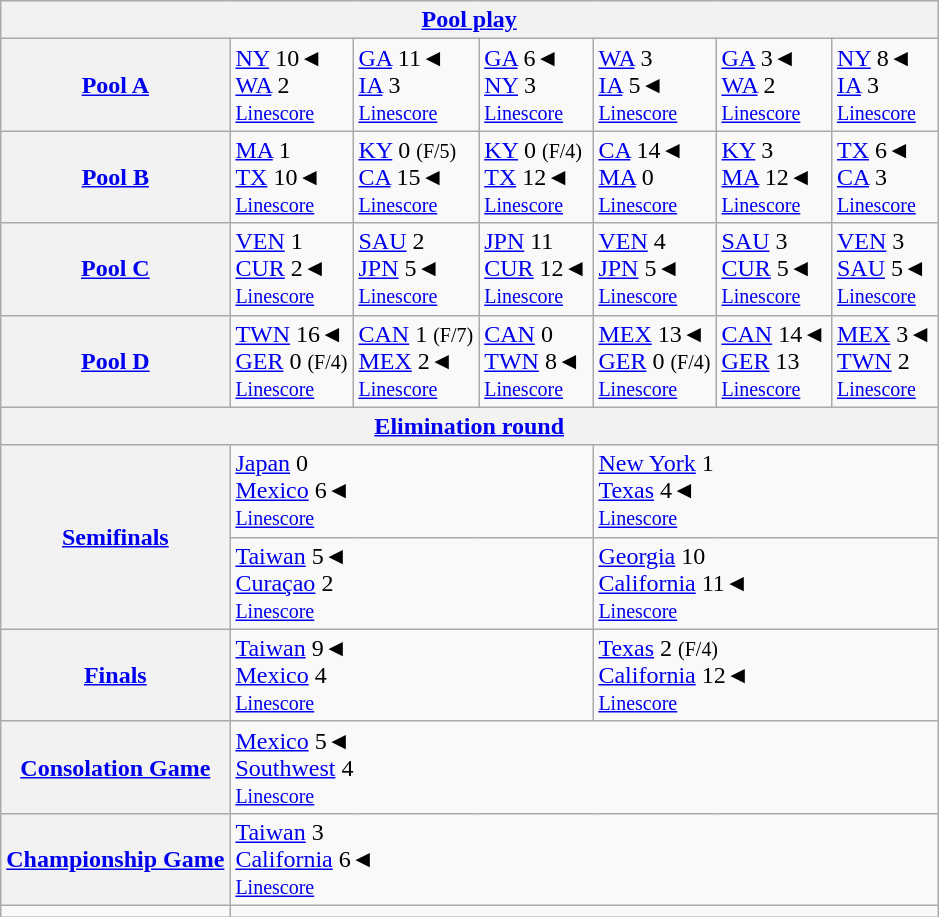<table class="wikitable">
<tr>
<th colspan="7"><a href='#'>Pool play</a></th>
</tr>
<tr>
<th><a href='#'>Pool A</a></th>
<td> <a href='#'>NY</a> 10◄ <br>  <a href='#'>WA</a> 2 <br><small><a href='#'>Linescore</a></small></td>
<td> <a href='#'>GA</a> 11◄ <br>  <a href='#'>IA</a> 3 <br><small><a href='#'>Linescore</a></small></td>
<td> <a href='#'>GA</a> 6◄ <br>  <a href='#'>NY</a> 3 <br><small><a href='#'>Linescore</a></small></td>
<td> <a href='#'>WA</a> 3 <br>  <a href='#'>IA</a> 5◄ <br><small><a href='#'>Linescore</a></small></td>
<td> <a href='#'>GA</a> 3◄ <br>  <a href='#'>WA</a> 2 <br><small><a href='#'>Linescore</a></small></td>
<td> <a href='#'>NY</a> 8◄ <br> <a href='#'>IA</a> 3 <br><small><a href='#'>Linescore</a></small></td>
</tr>
<tr>
<th><a href='#'>Pool B</a></th>
<td> <a href='#'>MA</a> 1 <br>  <a href='#'>TX</a> 10◄ <br><small><a href='#'>Linescore</a></small></td>
<td> <a href='#'>KY</a> 0 <small>(F/5)</small> <br>  <a href='#'>CA</a> 15◄ <br><small><a href='#'>Linescore</a></small></td>
<td> <a href='#'>KY</a> 0 <small>(F/4)</small> <br>  <a href='#'>TX</a> 12◄ <br><small><a href='#'>Linescore</a></small></td>
<td> <a href='#'>CA</a> 14◄ <br>  <a href='#'>MA</a> 0 <br><small><a href='#'>Linescore</a></small></td>
<td> <a href='#'>KY</a> 3 <br>  <a href='#'>MA</a> 12◄ <br><small><a href='#'>Linescore</a></small></td>
<td> <a href='#'>TX</a> 6◄ <br>  <a href='#'>CA</a> 3 <br><small><a href='#'>Linescore</a></small></td>
</tr>
<tr>
<th><a href='#'>Pool C</a></th>
<td> <a href='#'>VEN</a> 1 <br>  <a href='#'>CUR</a> 2◄ <br><small><a href='#'>Linescore</a></small></td>
<td> <a href='#'>SAU</a> 2 <br>  <a href='#'>JPN</a> 5◄ <br><small><a href='#'>Linescore</a></small></td>
<td> <a href='#'>JPN</a> 11 <br>  <a href='#'>CUR</a> 12◄ <br><small><a href='#'>Linescore</a></small></td>
<td> <a href='#'>VEN</a> 4 <br>  <a href='#'>JPN</a> 5◄ <br><small><a href='#'>Linescore</a></small></td>
<td> <a href='#'>SAU</a> 3 <br>  <a href='#'>CUR</a> 5◄ <br><small><a href='#'>Linescore</a></small></td>
<td> <a href='#'>VEN</a> 3 <br>  <a href='#'>SAU</a> 5◄ <br><small><a href='#'>Linescore</a></small></td>
</tr>
<tr>
<th><a href='#'>Pool D</a></th>
<td> <a href='#'>TWN</a> 16◄ <br>  <a href='#'>GER</a> 0 <small>(F/4)</small> <br><small><a href='#'>Linescore</a></small></td>
<td> <a href='#'>CAN</a> 1 <small>(F/7)</small><br>  <a href='#'>MEX</a> 2◄ <br><small><a href='#'>Linescore</a></small></td>
<td> <a href='#'>CAN</a> 0 <br>  <a href='#'>TWN</a> 8◄ <br><small><a href='#'>Linescore</a></small></td>
<td> <a href='#'>MEX</a> 13◄ <br>  <a href='#'>GER</a> 0 <small>(F/4)</small> <br><small><a href='#'>Linescore</a></small></td>
<td> <a href='#'>CAN</a> 14◄ <br>  <a href='#'>GER</a> 13 <br><small><a href='#'>Linescore</a></small></td>
<td> <a href='#'>MEX</a> 3◄ <br>  <a href='#'>TWN</a> 2 <br><small><a href='#'>Linescore</a></small></td>
</tr>
<tr>
<th colspan="7"><a href='#'>Elimination round</a></th>
</tr>
<tr>
<th rowspan="2"><a href='#'>Semifinals</a></th>
<td colspan="3"> <a href='#'>Japan</a> 0 <br>  <a href='#'>Mexico</a> 6◄ <br><small><a href='#'>Linescore</a></small></td>
<td colspan="3"> <a href='#'>New York</a> 1 <br>  <a href='#'>Texas</a> 4◄ <br><small><a href='#'>Linescore</a></small></td>
</tr>
<tr>
<td colspan="3"> <a href='#'> Taiwan</a> 5◄ <br>  <a href='#'>Curaçao</a> 2 <br><small><a href='#'>Linescore</a></small></td>
<td colspan="3"> <a href='#'>Georgia</a> 10 <br>  <a href='#'>California</a> 11◄ <br><small><a href='#'>Linescore</a></small></td>
</tr>
<tr>
<th><a href='#'>Finals</a></th>
<td colspan="3"> <a href='#'> Taiwan</a> 9◄ <br>  <a href='#'>Mexico</a> 4 <br><small><a href='#'>Linescore</a></small></td>
<td colspan="3"> <a href='#'>Texas</a> 2 <small>(F/4)</small> <br>  <a href='#'>California</a> 12◄ <br><small><a href='#'>Linescore</a></small></td>
</tr>
<tr>
<th><a href='#'>Consolation Game</a></th>
<td colspan="7"> <a href='#'>Mexico</a> 5◄ <br>  <a href='#'>Southwest</a> 4 <br><small><a href='#'>Linescore</a></small></td>
</tr>
<tr>
<th><a href='#'>Championship Game</a></th>
<td colspan="7"> <a href='#'> Taiwan</a> 3 <br>  <a href='#'>California</a> 6◄ <br><small><a href='#'>Linescore</a></small></td>
</tr>
<tr>
<td></td>
<td colspan="6"></td>
</tr>
</table>
